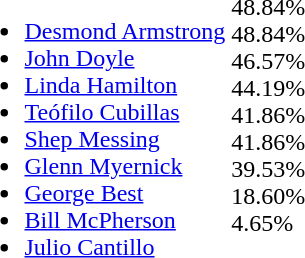<table>
<tr>
<td valign="top"><br><ul><li><a href='#'>Desmond Armstrong</a></li><li><a href='#'>John Doyle</a></li><li><a href='#'>Linda Hamilton</a></li><li><a href='#'>Teófilo Cubillas</a></li><li><a href='#'>Shep Messing</a></li><li><a href='#'>Glenn Myernick</a></li><li><a href='#'>George Best</a></li><li><a href='#'>Bill McPherson</a></li><li><a href='#'>Julio Cantillo</a></li></ul></td>
<td valign="top"><br>48.84%<br>
48.84%<br>
46.57%<br>
44.19%<br>
41.86%<br>
41.86%<br>
39.53%<br>
18.60%<br>
4.65%<br></td>
</tr>
</table>
